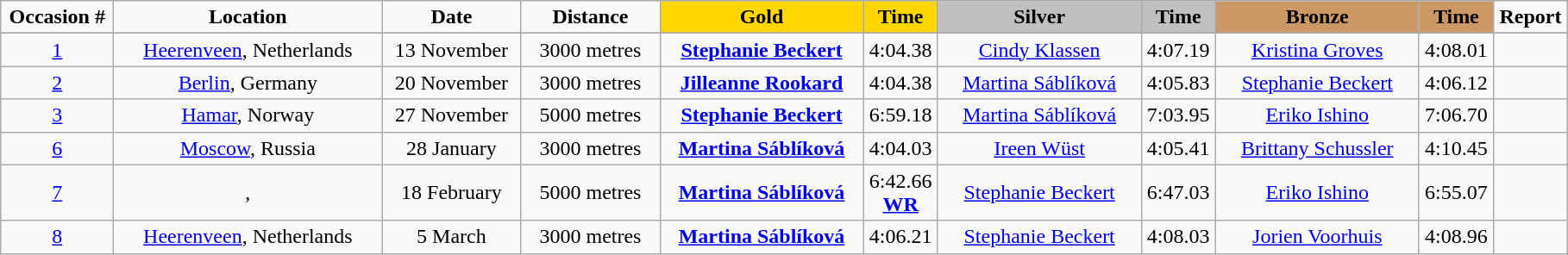<table class="wikitable">
<tr>
<td width="80" align="center"><strong>Occasion #</strong></td>
<td width="200" align="center"><strong>Location</strong></td>
<td width="100" align="center"><strong>Date</strong></td>
<td width="100" align="center"><strong>Distance</strong></td>
<td width="150" bgcolor="gold" align="center"><strong>Gold</strong></td>
<td width="50" bgcolor="gold" align="center"><strong>Time</strong></td>
<td width="150" bgcolor="silver" align="center"><strong>Silver</strong></td>
<td width="50" bgcolor="silver" align="center"><strong>Time</strong></td>
<td width="150" bgcolor="#CC9966" align="center"><strong>Bronze</strong></td>
<td width="50" bgcolor="#CC9966" align="center"><strong>Time</strong></td>
<td width="50" align="center"><strong>Report</strong></td>
</tr>
<tr bgcolor="#cccccc">
</tr>
<tr>
<td align="center"><a href='#'>1</a></td>
<td align="center"><a href='#'>Heerenveen</a>, Netherlands</td>
<td align="center">13 November</td>
<td align="center">3000 metres</td>
<td align="center"><strong><a href='#'>Stephanie Beckert</a></strong><br><small></small></td>
<td align="center">4:04.38</td>
<td align="center"><a href='#'>Cindy Klassen</a><br><small></small></td>
<td align="center">4:07.19</td>
<td align="center"><a href='#'>Kristina Groves</a><br><small></small></td>
<td align="center">4:08.01</td>
<td align="center"></td>
</tr>
<tr>
<td align="center"><a href='#'>2</a></td>
<td align="center"><a href='#'>Berlin</a>, Germany</td>
<td align="center">20 November</td>
<td align="center">3000 metres</td>
<td align="center"><strong><a href='#'>Jilleanne Rookard</a></strong><br><small></small></td>
<td align="center">4:04.38</td>
<td align="center"><a href='#'>Martina Sáblíková</a><br><small></small></td>
<td align="center">4:05.83</td>
<td align="center"><a href='#'>Stephanie Beckert</a><br><small></small></td>
<td align="center">4:06.12</td>
<td align="center"></td>
</tr>
<tr>
<td align="center"><a href='#'>3</a></td>
<td align="center"><a href='#'>Hamar</a>, Norway</td>
<td align="center">27 November</td>
<td align="center">5000 metres</td>
<td align="center"><strong><a href='#'>Stephanie Beckert</a></strong><br><small></small></td>
<td align="center">6:59.18</td>
<td align="center"><a href='#'>Martina Sáblíková</a><br><small></small></td>
<td align="center">7:03.95</td>
<td align="center"><a href='#'>Eriko Ishino</a><br><small></small></td>
<td align="center">7:06.70</td>
<td align="center"></td>
</tr>
<tr>
<td align="center"><a href='#'>6</a></td>
<td align="center"><a href='#'>Moscow</a>, Russia</td>
<td align="center">28 January</td>
<td align="center">3000 metres</td>
<td align="center"><strong><a href='#'>Martina Sáblíková</a></strong><br><small></small></td>
<td align="center">4:04.03</td>
<td align="center"><a href='#'>Ireen Wüst</a><br><small></small></td>
<td align="center">4:05.41</td>
<td align="center"><a href='#'>Brittany Schussler</a><br><small></small></td>
<td align="center">4:10.45</td>
<td align="center"></td>
</tr>
<tr>
<td align="center"><a href='#'>7</a></td>
<td align="center">, </td>
<td align="center">18 February</td>
<td align="center">5000 metres</td>
<td align="center"><strong><a href='#'>Martina Sáblíková</a></strong><br><small></small></td>
<td align="center">6:42.66<br><strong><a href='#'>WR</a></strong></td>
<td align="center"><a href='#'>Stephanie Beckert</a><br><small></small></td>
<td align="center">6:47.03</td>
<td align="center"><a href='#'>Eriko Ishino</a><br><small></small></td>
<td align="center">6:55.07</td>
<td align="center"></td>
</tr>
<tr>
<td align="center"><a href='#'>8</a></td>
<td align="center"><a href='#'>Heerenveen</a>, Netherlands</td>
<td align="center">5 March</td>
<td align="center">3000 metres</td>
<td align="center"><strong><a href='#'>Martina Sáblíková</a></strong><br><small></small></td>
<td align="center">4:06.21</td>
<td align="center"><a href='#'>Stephanie Beckert</a><br><small></small></td>
<td align="center">4:08.03</td>
<td align="center"><a href='#'>Jorien Voorhuis</a><br><small></small></td>
<td align="center">4:08.96</td>
<td align="center"></td>
</tr>
</table>
